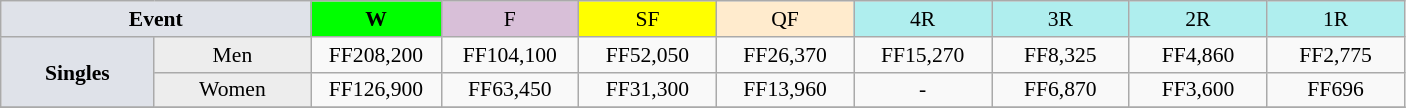<table class=wikitable style=font-size:90%;text-align:center>
<tr>
<td width=200 colspan=2 bgcolor=#dfe2e9><strong>Event</strong></td>
<td width=80 bgcolor=lime><strong>W</strong></td>
<td width=85 bgcolor=#D8BFD8>F</td>
<td width=85 bgcolor=#FFFF00>SF</td>
<td width=85 bgcolor=#ffebcd>QF</td>
<td width=85 bgcolor=#afeeee>4R</td>
<td width=85 bgcolor=#afeeee>3R</td>
<td width=85 bgcolor=#afeeee>2R</td>
<td width=85 bgcolor=#afeeee>1R</td>
</tr>
<tr>
<td rowspan=2 bgcolor=#dfe2e9><strong>Singles</strong> </td>
<td bgcolor=#EDEDED>Men</td>
<td>FF208,200</td>
<td>FF104,100</td>
<td>FF52,050</td>
<td>FF26,370</td>
<td>FF15,270</td>
<td>FF8,325</td>
<td>FF4,860</td>
<td>FF2,775</td>
</tr>
<tr>
<td bgcolor=#EDEDED>Women</td>
<td>FF126,900</td>
<td>FF63,450</td>
<td>FF31,300</td>
<td>FF13,960</td>
<td>-</td>
<td>FF6,870</td>
<td>FF3,600</td>
<td>FF696</td>
</tr>
<tr>
</tr>
</table>
